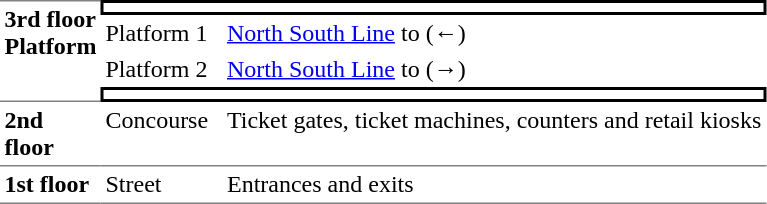<table table border=0 cellspacing=0 cellpadding=3>
<tr>
<td style="border-top:solid 1px gray; border-bottom:solid 1px gray;" width=50 rowspan=4 valign=top><strong>3rd floor</strong><br><strong>Platform</strong></td>
<td style="border:solid 2px black;" colspan=2 align=center></td>
</tr>
<tr>
<td valign=top>Platform 1</td>
<td valign=top> <a href='#'>North South Line</a> to  (←)</td>
</tr>
<tr>
<td valign=top>Platform 2</td>
<td valign=top> <a href='#'>North South Line</a> to  (→)</td>
</tr>
<tr>
<td style="border:solid 2px black;" colspan=2 align=center></td>
</tr>
<tr>
<td style="border-bottom:solid 1px gray;" valign=top><strong>2nd floor</strong></td>
<td style="border-bottom:solid 1px gray;" width=75 valign=top>Concourse</td>
<td style="border-bottom:solid 1px gray;" valign=top>Ticket gates, ticket machines, counters and retail kiosks</td>
</tr>
<tr>
<td style="border-bottom:solid 1px gray;" valign=top><strong>1st floor</strong></td>
<td style="border-bottom:solid 1px gray;" valign=top>Street</td>
<td style="border-bottom:solid 1px gray;" valign=top>Entrances and exits</td>
</tr>
</table>
